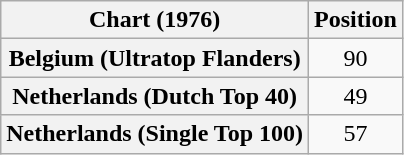<table class="wikitable sortable plainrowheaders" style="text-align:center">
<tr>
<th scope="col">Chart (1976)</th>
<th scope="col">Position</th>
</tr>
<tr>
<th scope="row">Belgium (Ultratop Flanders)</th>
<td>90</td>
</tr>
<tr>
<th scope="row">Netherlands (Dutch Top 40)</th>
<td>49</td>
</tr>
<tr>
<th scope="row">Netherlands (Single Top 100)</th>
<td>57</td>
</tr>
</table>
